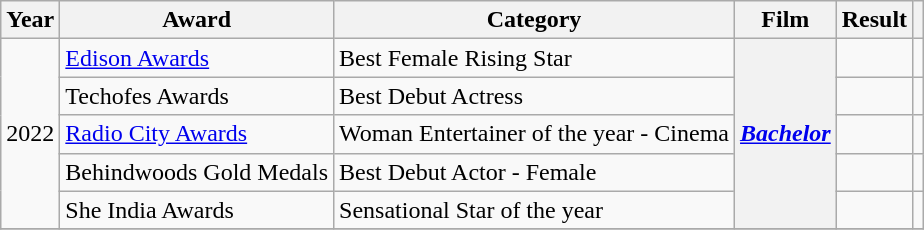<table class="wikitable plainrowheaders sortable">
<tr>
<th scope="col">Year</th>
<th scope="col">Award</th>
<th scope="col">Category</th>
<th scope="col">Film</th>
<th scope="col">Result</th>
<th scope="col" class="unsortable"></th>
</tr>
<tr>
<td rowspan="5">2022</td>
<td><a href='#'>Edison Awards</a></td>
<td>Best Female Rising Star</td>
<th rowspan="5" scope="row"><em><a href='#'>Bachelor</a></em></th>
<td></td>
<td></td>
</tr>
<tr>
<td>Techofes Awards</td>
<td>Best Debut Actress</td>
<td></td>
<td></td>
</tr>
<tr>
<td><a href='#'>Radio City Awards</a></td>
<td>Woman Entertainer of the year - Cinema</td>
<td></td>
<td></td>
</tr>
<tr>
<td>Behindwoods Gold Medals</td>
<td>Best Debut Actor - Female</td>
<td></td>
<td></td>
</tr>
<tr>
<td>She India Awards</td>
<td>Sensational Star of the year</td>
<td></td>
<td></td>
</tr>
<tr>
</tr>
</table>
